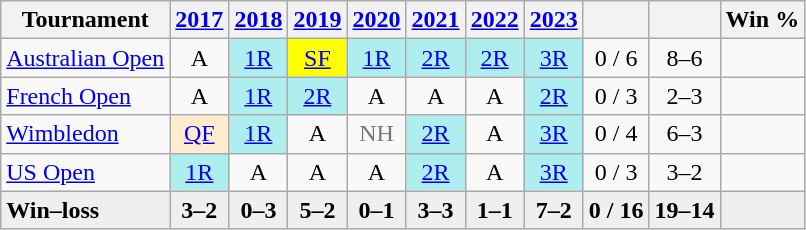<table class=wikitable style=text-align:center>
<tr>
<th>Tournament</th>
<th><a href='#'>2017</a></th>
<th><a href='#'>2018</a></th>
<th><a href='#'>2019</a></th>
<th><a href='#'>2020</a></th>
<th><a href='#'>2021</a></th>
<th><a href='#'>2022</a></th>
<th><a href='#'>2023</a></th>
<th></th>
<th></th>
<th>Win %</th>
</tr>
<tr>
<td style=text-align:left><a href='#'>Australian Open</a></td>
<td>A</td>
<td bgcolor=afeeee><a href='#'>1R</a></td>
<td bgcolor=yellow><a href='#'>SF</a></td>
<td bgcolor=afeeee><a href='#'>1R</a></td>
<td bgcolor=afeeee><a href='#'>2R</a></td>
<td bgcolor=afeeee><a href='#'>2R</a></td>
<td bgcolor=afeeee><a href='#'>3R</a></td>
<td>0 / 6</td>
<td>8–6</td>
<td></td>
</tr>
<tr>
<td style=text-align:left><a href='#'>French Open</a></td>
<td>A</td>
<td bgcolor=afeeee><a href='#'>1R</a></td>
<td bgcolor=afeeee><a href='#'>2R</a></td>
<td>A</td>
<td>A</td>
<td>A</td>
<td bgcolor=afeeee><a href='#'>2R</a></td>
<td>0 / 3</td>
<td>2–3</td>
<td></td>
</tr>
<tr>
<td style=text-align:left><a href='#'>Wimbledon</a></td>
<td bgcolor=ffebcd><a href='#'>QF</a></td>
<td bgcolor=afeeee><a href='#'>1R</a></td>
<td>A</td>
<td style=color:#767676>NH</td>
<td bgcolor=afeeee><a href='#'>2R</a></td>
<td>A</td>
<td bgcolor=afeeee><a href='#'>3R</a></td>
<td>0 / 4</td>
<td>6–3</td>
<td></td>
</tr>
<tr>
<td style=text-align:left><a href='#'>US Open</a></td>
<td bgcolor=afeeee><a href='#'>1R</a></td>
<td>A</td>
<td>A</td>
<td>A</td>
<td bgcolor=afeeee><a href='#'>2R</a></td>
<td>A</td>
<td bgcolor=afeeee><a href='#'>3R</a></td>
<td>0 / 3</td>
<td>3–2</td>
<td></td>
</tr>
<tr style=font-weight:bold;background:#efefef>
<td style=text-align:left>Win–loss</td>
<td>3–2</td>
<td>0–3</td>
<td>5–2</td>
<td>0–1</td>
<td>3–3</td>
<td>1–1</td>
<td>7–2</td>
<td>0 / 16</td>
<td>19–14</td>
<td></td>
</tr>
</table>
